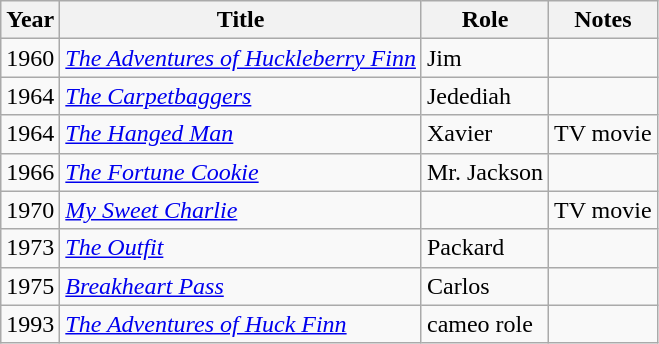<table class="wikitable sortable">
<tr>
<th>Year</th>
<th>Title</th>
<th>Role</th>
<th>Notes</th>
</tr>
<tr>
<td>1960</td>
<td><em><a href='#'>The Adventures of Huckleberry Finn</a></em></td>
<td>Jim</td>
<td></td>
</tr>
<tr>
<td>1964</td>
<td><em><a href='#'>The Carpetbaggers</a></em></td>
<td>Jedediah</td>
<td></td>
</tr>
<tr>
<td>1964</td>
<td><em><a href='#'>The Hanged Man</a></em></td>
<td>Xavier</td>
<td>TV movie</td>
</tr>
<tr>
<td>1966</td>
<td><em><a href='#'>The Fortune Cookie</a></em></td>
<td>Mr. Jackson</td>
<td></td>
</tr>
<tr>
<td>1970</td>
<td><em><a href='#'>My Sweet Charlie</a></em></td>
<td></td>
<td>TV movie</td>
</tr>
<tr>
<td>1973</td>
<td><em><a href='#'>The Outfit</a></em></td>
<td>Packard</td>
<td></td>
</tr>
<tr>
<td>1975</td>
<td><em><a href='#'>Breakheart Pass</a></em></td>
<td>Carlos</td>
<td></td>
</tr>
<tr>
<td>1993</td>
<td><em><a href='#'>The Adventures of Huck Finn</a></em></td>
<td>cameo role</td>
<td></td>
</tr>
</table>
